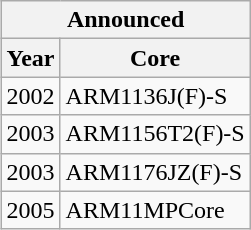<table class="wikitable" border="1" style="float:right; margin-left:9px;">
<tr>
<th colspan=2>Announced</th>
</tr>
<tr>
<th>Year</th>
<th>Core</th>
</tr>
<tr>
<td>2002</td>
<td>ARM1136J(F)-S</td>
</tr>
<tr>
<td>2003</td>
<td>ARM1156T2(F)-S</td>
</tr>
<tr>
<td>2003</td>
<td>ARM1176JZ(F)-S</td>
</tr>
<tr>
<td>2005</td>
<td>ARM11MPCore</td>
</tr>
</table>
